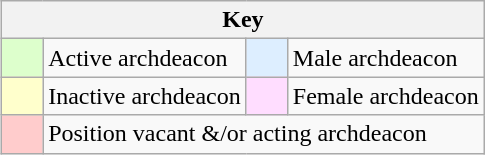<table class="wikitable" style="float: right;">
<tr>
<th colspan="4">Key</th>
</tr>
<tr>
<td style="background: #DDFFCC; width: 20px;"></td>
<td>Active archdeacon</td>
<td style="background: #DDEEFF; width: 20px;"></td>
<td>Male archdeacon</td>
</tr>
<tr>
<td style="background: #FFFFCC;"></td>
<td>Inactive archdeacon</td>
<td style="background: #FFDDFF;"></td>
<td>Female archdeacon</td>
</tr>
<tr>
<td style="background: #FFCCCC;"></td>
<td colspan="3">Position vacant &/or acting archdeacon</td>
</tr>
</table>
